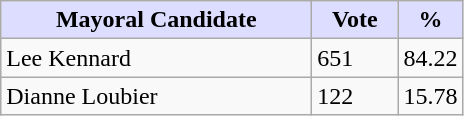<table class="wikitable">
<tr>
<th style="background:#ddf; width:200px;">Mayoral Candidate</th>
<th style="background:#ddf; width:50px;">Vote</th>
<th style="background:#ddf; width:30px;">%</th>
</tr>
<tr>
<td>Lee Kennard</td>
<td>651</td>
<td>84.22</td>
</tr>
<tr>
<td>Dianne Loubier</td>
<td>122</td>
<td>15.78</td>
</tr>
</table>
